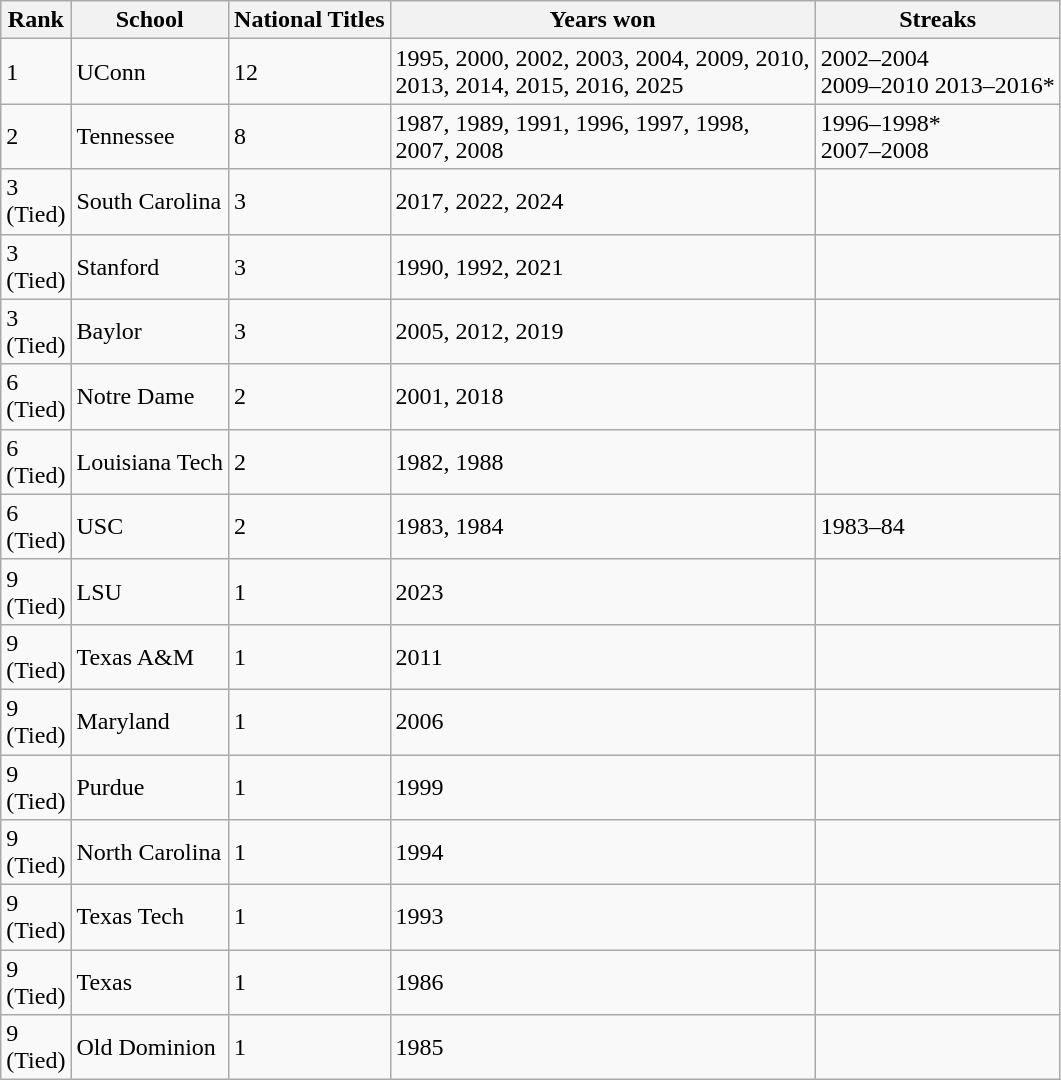<table class="wikitable">
<tr>
<th>Rank</th>
<th>School</th>
<th>National Titles</th>
<th>Years won</th>
<th>Streaks</th>
</tr>
<tr>
<td>1</td>
<td>UConn</td>
<td>12</td>
<td>1995, 2000, 2002, 2003, 2004, 2009, 2010,<br>2013, 2014, 2015, 2016, 2025</td>
<td>2002–2004<br>2009–2010
2013–2016*</td>
</tr>
<tr>
<td>2</td>
<td>Tennessee</td>
<td>8</td>
<td>1987, 1989, 1991, 1996, 1997, 1998,<br>2007, 2008</td>
<td>1996–1998*<br>2007–2008</td>
</tr>
<tr>
<td>3<br>(Tied)</td>
<td>South Carolina</td>
<td>3</td>
<td>2017, 2022, 2024</td>
<td></td>
</tr>
<tr>
<td>3<br>(Tied)</td>
<td>Stanford</td>
<td>3</td>
<td>1990, 1992, 2021</td>
<td></td>
</tr>
<tr>
<td>3<br>(Tied)</td>
<td>Baylor</td>
<td>3</td>
<td>2005, 2012, 2019</td>
<td></td>
</tr>
<tr>
<td>6<br>(Tied)</td>
<td>Notre Dame</td>
<td>2</td>
<td>2001, 2018</td>
<td></td>
</tr>
<tr>
<td>6<br>(Tied)</td>
<td>Louisiana Tech</td>
<td>2</td>
<td>1982, 1988</td>
<td></td>
</tr>
<tr>
<td>6<br>(Tied)</td>
<td>USC</td>
<td>2</td>
<td>1983, 1984</td>
<td>1983–84</td>
</tr>
<tr>
<td>9<br>(Tied)</td>
<td>LSU</td>
<td>1</td>
<td>2023</td>
<td></td>
</tr>
<tr>
<td>9<br>(Tied)</td>
<td>Texas A&M</td>
<td>1</td>
<td>2011</td>
<td></td>
</tr>
<tr>
<td>9<br>(Tied)</td>
<td>Maryland</td>
<td>1</td>
<td>2006</td>
<td></td>
</tr>
<tr>
<td>9<br>(Tied)</td>
<td>Purdue</td>
<td>1</td>
<td>1999</td>
<td></td>
</tr>
<tr>
<td>9<br>(Tied)</td>
<td>North Carolina</td>
<td>1</td>
<td>1994</td>
<td></td>
</tr>
<tr>
<td>9<br>(Tied)</td>
<td>Texas Tech</td>
<td>1</td>
<td>1993</td>
<td></td>
</tr>
<tr>
<td>9<br>(Tied)</td>
<td>Texas</td>
<td>1</td>
<td>1986</td>
<td></td>
</tr>
<tr>
<td>9<br>(Tied)</td>
<td>Old Dominion</td>
<td>1</td>
<td>1985</td>
<td></td>
</tr>
</table>
